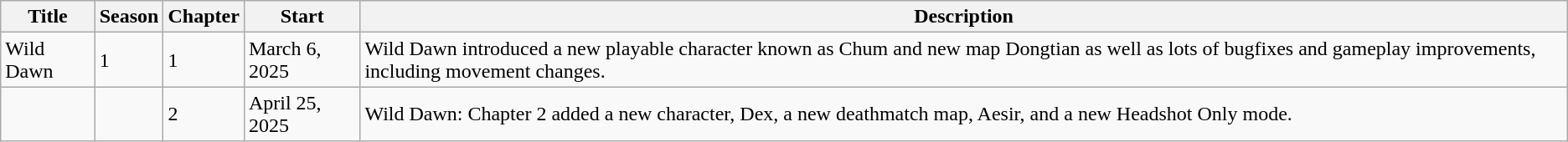<table class="wikitable">
<tr>
<th>Title</th>
<th>Season</th>
<th>Chapter</th>
<th>Start</th>
<th>Description</th>
</tr>
<tr>
<td>Wild Dawn</td>
<td>1</td>
<td>1</td>
<td>March 6, 2025</td>
<td>Wild Dawn introduced a new playable character known as Chum and new map Dongtian as well as lots of bugfixes and gameplay improvements, including movement changes.</td>
</tr>
<tr>
<td></td>
<td></td>
<td>2</td>
<td>April 25, 2025</td>
<td>Wild Dawn: Chapter 2 added a new character, Dex, a new deathmatch map, Aesir, and a new Headshot Only mode.</td>
</tr>
</table>
